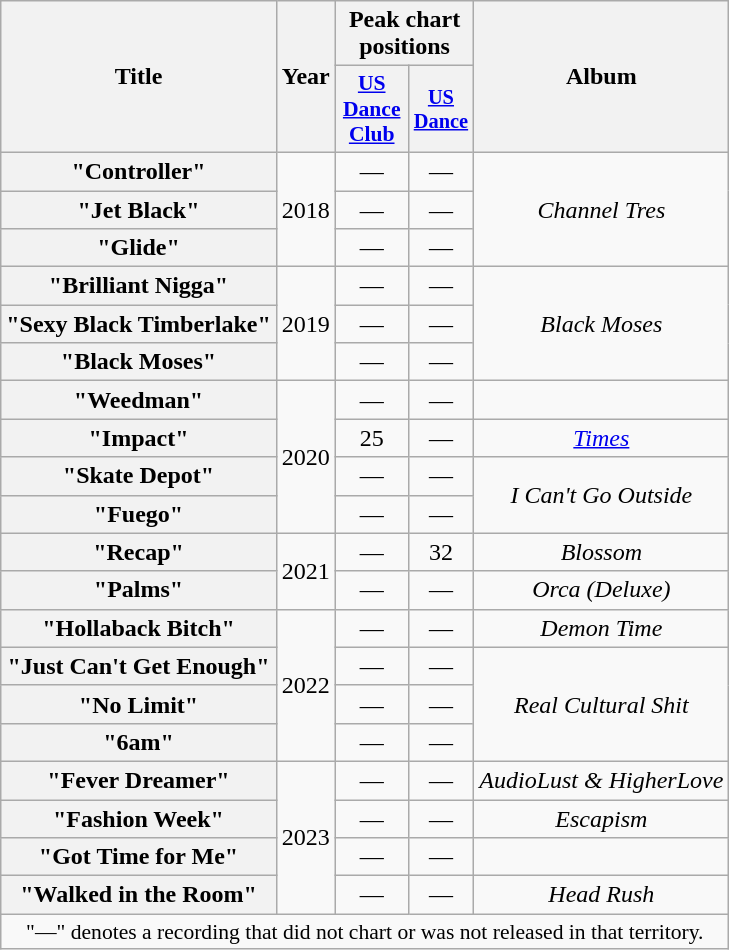<table class="wikitable plainrowheaders" style="text-align:center;">
<tr>
<th scope="col" rowspan="2">Title</th>
<th scope="col" rowspan="2">Year</th>
<th scope="col" colspan="2">Peak chart positions</th>
<th scope="col" rowspan="2">Album</th>
</tr>
<tr>
<th scope="col" style="width:2.9em;font-size:90%;"><a href='#'>US<br>Dance<br>Club</a><br></th>
<th scope="col" style="width:2.75em;font-size:85%;"><a href='#'>US<br>Dance</a><br></th>
</tr>
<tr>
<th scope="row">"Controller"</th>
<td rowspan="3">2018</td>
<td>—</td>
<td>—</td>
<td rowspan="3"><em>Channel Tres</em></td>
</tr>
<tr>
<th scope="row">"Jet Black"</th>
<td>—</td>
<td>—</td>
</tr>
<tr>
<th scope="row">"Glide"</th>
<td>—</td>
<td>—</td>
</tr>
<tr>
<th scope="row">"Brilliant Nigga"</th>
<td rowspan="3">2019</td>
<td>—</td>
<td>—</td>
<td rowspan="3"><em>Black Moses</em></td>
</tr>
<tr>
<th scope="row">"Sexy Black Timberlake"</th>
<td>—</td>
<td>—</td>
</tr>
<tr>
<th scope="row">"Black Moses" <br></th>
<td>—</td>
<td>—</td>
</tr>
<tr>
<th scope="row">"Weedman"</th>
<td rowspan="4">2020</td>
<td>—</td>
<td>—</td>
<td></td>
</tr>
<tr>
<th scope="row">"Impact"<br></th>
<td>25</td>
<td>—</td>
<td><em><a href='#'>Times</a></em></td>
</tr>
<tr>
<th scope="row">"Skate Depot"</th>
<td>—</td>
<td>—</td>
<td rowspan="2"><em>I Can't Go Outside</em></td>
</tr>
<tr>
<th scope="row">"Fuego" <br></th>
<td>—</td>
<td>—</td>
</tr>
<tr>
<th scope="row">"Recap"<br></th>
<td rowspan="2">2021</td>
<td>—</td>
<td>32</td>
<td><em>Blossom</em></td>
</tr>
<tr>
<th scope="row">"Palms"<br></th>
<td>—</td>
<td>—</td>
<td><em>Orca (Deluxe)</em></td>
</tr>
<tr>
<th scope="row">"Hollaback Bitch"<br></th>
<td rowspan="4">2022</td>
<td>—</td>
<td>—</td>
<td><em>Demon Time</em></td>
</tr>
<tr>
<th scope="row">"Just Can't Get Enough"</th>
<td>—</td>
<td>—</td>
<td rowspan="3"><em>Real Cultural Shit</em></td>
</tr>
<tr>
<th scope="row">"No Limit"</th>
<td>—</td>
<td>—</td>
</tr>
<tr>
<th scope="row">"6am"</th>
<td>—</td>
<td>—</td>
</tr>
<tr>
<th scope="row">"Fever Dreamer"<br></th>
<td rowspan="4">2023</td>
<td>—</td>
<td>—</td>
<td><em>AudioLust & HigherLove</em></td>
</tr>
<tr>
<th scope="row">"Fashion Week"<br></th>
<td>—</td>
<td>—</td>
<td><em>Escapism</em></td>
</tr>
<tr>
<th scope="row">"Got Time for Me"<br></th>
<td>—</td>
<td>—</td>
<td></td>
</tr>
<tr>
<th scope="row">"Walked in the Room"</th>
<td>—</td>
<td>—</td>
<td><em>Head Rush</em></td>
</tr>
<tr>
<td colspan="15" style="font-size:90%">"—" denotes a recording that did not chart or was not released in that territory.</td>
</tr>
</table>
